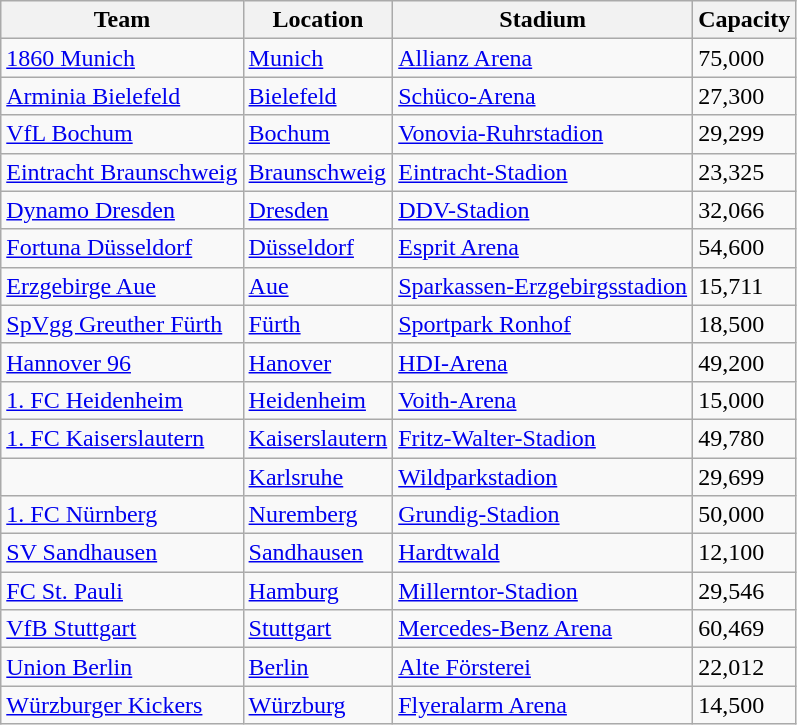<table class="wikitable sortable" style="text-align:left;">
<tr>
<th>Team</th>
<th>Location</th>
<th>Stadium</th>
<th>Capacity</th>
</tr>
<tr>
<td><a href='#'>1860 Munich</a></td>
<td><a href='#'>Munich</a></td>
<td><a href='#'>Allianz Arena</a></td>
<td>75,000</td>
</tr>
<tr>
<td><a href='#'>Arminia Bielefeld</a></td>
<td><a href='#'>Bielefeld</a></td>
<td><a href='#'>Schüco-Arena</a></td>
<td>27,300</td>
</tr>
<tr>
<td><a href='#'>VfL Bochum</a></td>
<td><a href='#'>Bochum</a></td>
<td><a href='#'>Vonovia-Ruhrstadion</a></td>
<td>29,299</td>
</tr>
<tr>
<td><a href='#'>Eintracht Braunschweig</a></td>
<td><a href='#'>Braunschweig</a></td>
<td><a href='#'>Eintracht-Stadion</a></td>
<td>23,325</td>
</tr>
<tr>
<td><a href='#'>Dynamo Dresden</a></td>
<td><a href='#'>Dresden</a></td>
<td><a href='#'>DDV-Stadion</a></td>
<td>32,066</td>
</tr>
<tr>
<td><a href='#'>Fortuna Düsseldorf</a></td>
<td><a href='#'>Düsseldorf</a></td>
<td><a href='#'>Esprit Arena</a></td>
<td>54,600</td>
</tr>
<tr>
<td><a href='#'>Erzgebirge Aue</a></td>
<td><a href='#'>Aue</a></td>
<td><a href='#'>Sparkassen-Erzgebirgsstadion</a></td>
<td>15,711</td>
</tr>
<tr>
<td><a href='#'>SpVgg Greuther Fürth</a></td>
<td><a href='#'>Fürth</a></td>
<td><a href='#'>Sportpark Ronhof</a></td>
<td>18,500</td>
</tr>
<tr>
<td><a href='#'>Hannover 96</a></td>
<td><a href='#'>Hanover</a></td>
<td><a href='#'>HDI-Arena</a></td>
<td>49,200</td>
</tr>
<tr>
<td><a href='#'>1. FC Heidenheim</a></td>
<td><a href='#'>Heidenheim</a></td>
<td><a href='#'>Voith-Arena</a></td>
<td>15,000</td>
</tr>
<tr>
<td><a href='#'>1. FC Kaiserslautern</a></td>
<td><a href='#'>Kaiserslautern</a></td>
<td><a href='#'>Fritz-Walter-Stadion</a></td>
<td>49,780</td>
</tr>
<tr>
<td></td>
<td><a href='#'>Karlsruhe</a></td>
<td><a href='#'>Wildparkstadion</a></td>
<td>29,699</td>
</tr>
<tr>
<td><a href='#'>1. FC Nürnberg</a></td>
<td><a href='#'>Nuremberg</a></td>
<td><a href='#'>Grundig-Stadion</a></td>
<td>50,000</td>
</tr>
<tr>
<td><a href='#'>SV Sandhausen</a></td>
<td><a href='#'>Sandhausen</a></td>
<td><a href='#'>Hardtwald</a></td>
<td>12,100</td>
</tr>
<tr>
<td><a href='#'>FC St. Pauli</a></td>
<td><a href='#'>Hamburg</a></td>
<td><a href='#'>Millerntor-Stadion</a></td>
<td>29,546</td>
</tr>
<tr>
<td><a href='#'>VfB Stuttgart</a></td>
<td><a href='#'>Stuttgart</a></td>
<td><a href='#'>Mercedes-Benz Arena</a></td>
<td>60,469</td>
</tr>
<tr>
<td><a href='#'>Union Berlin</a></td>
<td><a href='#'>Berlin</a></td>
<td><a href='#'>Alte Försterei</a></td>
<td>22,012</td>
</tr>
<tr>
<td><a href='#'>Würzburger Kickers</a></td>
<td><a href='#'>Würzburg</a></td>
<td><a href='#'>Flyeralarm Arena</a></td>
<td>14,500</td>
</tr>
</table>
